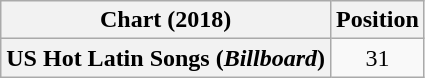<table class="wikitable plainrowheaders">
<tr>
<th>Chart (2018)</th>
<th>Position</th>
</tr>
<tr>
<th scope="row">US Hot Latin Songs (<em>Billboard</em>)</th>
<td style="text-align:center">31</td>
</tr>
</table>
